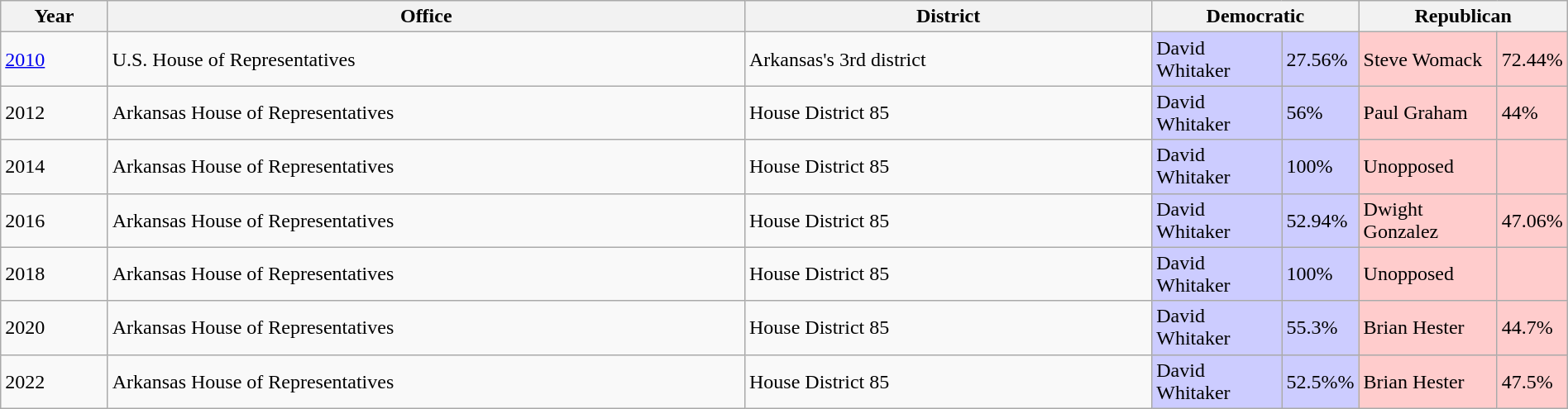<table class="wikitable" style="width: 100%;">
<tr>
<th>Year</th>
<th>Office</th>
<th>District</th>
<th colspan=2 style="width: 13%;">Democratic</th>
<th colspan=2 style="width: 13%;">Republican</th>
</tr>
<tr>
<td style="text-align: left;"><a href='#'>2010</a></td>
<td style="text-align: left;">U.S. House of Representatives</td>
<td style="text-align: left;">Arkansas's 3rd district</td>
<td style="background:#ccf;">David Whitaker</td>
<td style="background:#ccf;">27.56%</td>
<td style="background:#fcc;">Steve Womack</td>
<td style="background:#fcc;">72.44%</td>
</tr>
<tr>
<td style="text-align: left;">2012</td>
<td style="text-align: left;">Arkansas House of Representatives</td>
<td style="text-align: left;">House District 85</td>
<td style="background:#ccf;">David Whitaker</td>
<td style="background:#ccf;">56%</td>
<td style="background:#fcc;">Paul Graham</td>
<td style="background:#fcc;">44%</td>
</tr>
<tr>
<td style="text-align: left;">2014</td>
<td style="text-align: left;">Arkansas House of Representatives</td>
<td style="text-align: left;">House District 85</td>
<td style="background:#ccf;">David Whitaker</td>
<td style="background:#ccf;">100%</td>
<td style="background:#fcc;">Unopposed</td>
<td style="background:#fcc;"></td>
</tr>
<tr>
<td style="text-align: left;">2016</td>
<td style="text-align: left;">Arkansas House of Representatives</td>
<td style="text-align: left;">House District 85</td>
<td style="background:#ccf;">David Whitaker</td>
<td style="background:#ccf;">52.94%</td>
<td style="background:#fcc;">Dwight Gonzalez</td>
<td style="background:#fcc;">47.06%</td>
</tr>
<tr>
<td style="text-align: left;">2018</td>
<td style="text-align: left;">Arkansas House of Representatives</td>
<td style="text-align: left;">House District 85</td>
<td style="background:#ccf;">David Whitaker</td>
<td style="background:#ccf;">100%</td>
<td style="background:#fcc;">Unopposed</td>
<td style="background:#fcc;"></td>
</tr>
<tr>
<td style="text-align: left;">2020</td>
<td style="text-align: left;">Arkansas House of Representatives</td>
<td style="text-align: left;">House District 85</td>
<td style="background:#ccf;">David Whitaker</td>
<td style="background:#ccf;">55.3%</td>
<td style="background:#fcc;">Brian Hester</td>
<td style="background:#fcc;">44.7%</td>
</tr>
<tr>
<td style="text-align: left;">2022</td>
<td style="text-align: left;">Arkansas House of Representatives</td>
<td style="text-align: left;">House District 85</td>
<td style="background:#ccf;">David Whitaker</td>
<td style="background:#ccf;">52.5%%</td>
<td style="background:#fcc;">Brian Hester</td>
<td style="background:#fcc;">47.5%</td>
</tr>
</table>
